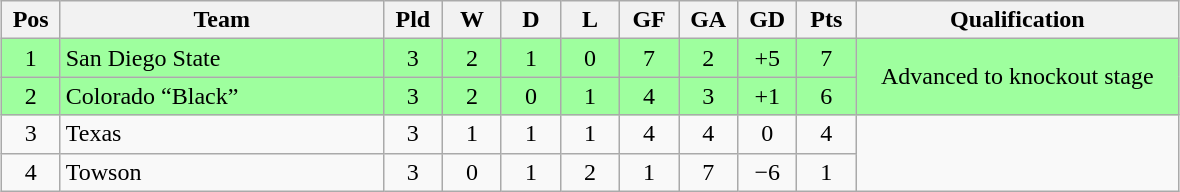<table class="wikitable" style="text-align:center; margin: 1em auto">
<tr>
<th style="width:2em">Pos</th>
<th style="width:13em">Team</th>
<th style="width:2em">Pld</th>
<th style="width:2em">W</th>
<th style="width:2em">D</th>
<th style="width:2em">L</th>
<th style="width:2em">GF</th>
<th style="width:2em">GA</th>
<th style="width:2em">GD</th>
<th style="width:2em">Pts</th>
<th style="width:13em">Qualification</th>
</tr>
<tr bgcolor="#9eff9e">
<td>1</td>
<td style="text-align:left">San Diego State</td>
<td>3</td>
<td>2</td>
<td>1</td>
<td>0</td>
<td>7</td>
<td>2</td>
<td>+5</td>
<td>7</td>
<td rowspan="2">Advanced to knockout stage</td>
</tr>
<tr bgcolor="#9eff9e">
<td>2</td>
<td style="text-align:left">Colorado “Black”</td>
<td>3</td>
<td>2</td>
<td>0</td>
<td>1</td>
<td>4</td>
<td>3</td>
<td>+1</td>
<td>6</td>
</tr>
<tr>
<td>3</td>
<td style="text-align:left">Texas</td>
<td>3</td>
<td>1</td>
<td>1</td>
<td>1</td>
<td>4</td>
<td>4</td>
<td>0</td>
<td>4</td>
</tr>
<tr>
<td>4</td>
<td style="text-align:left">Towson</td>
<td>3</td>
<td>0</td>
<td>1</td>
<td>2</td>
<td>1</td>
<td>7</td>
<td>−6</td>
<td>1</td>
</tr>
</table>
